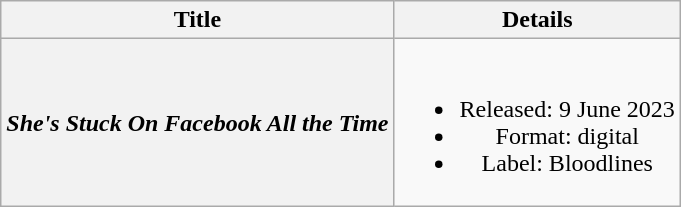<table class="wikitable plainrowheaders" style="text-align:center;" border="1">
<tr>
<th>Title</th>
<th>Details</th>
</tr>
<tr>
<th scope="row"><em>She's Stuck On Facebook All the Time</em></th>
<td><br><ul><li>Released: 9 June 2023</li><li>Format: digital</li><li>Label: Bloodlines</li></ul></td>
</tr>
</table>
